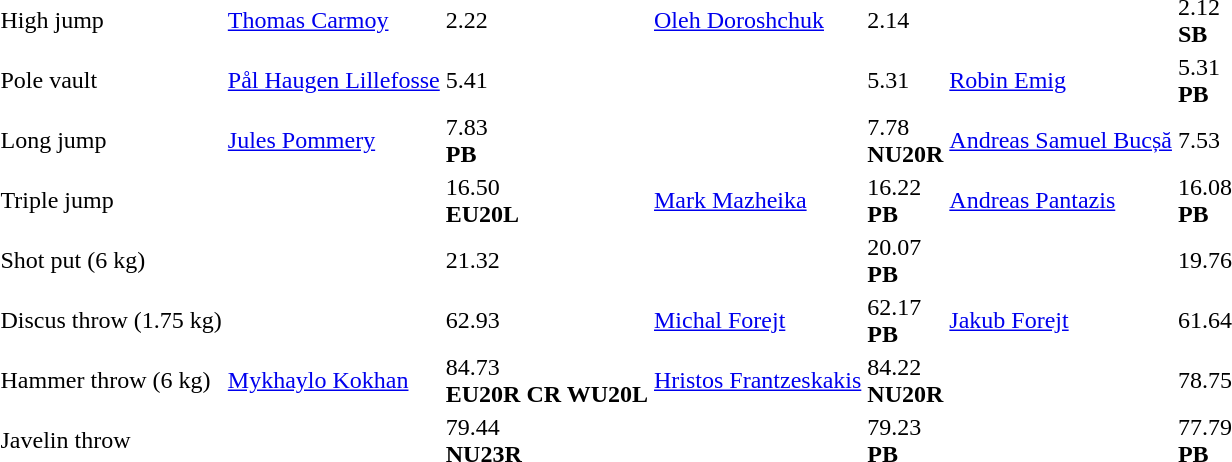<table>
<tr>
<td>High jump</td>
<td><a href='#'>Thomas Carmoy</a><br></td>
<td>2.22</td>
<td><a href='#'>Oleh Doroshchuk</a><br></td>
<td>2.14</td>
<td><br></td>
<td>2.12<br> <strong>SB</strong></td>
</tr>
<tr>
<td>Pole vault</td>
<td><a href='#'>Pål Haugen Lillefosse</a><br></td>
<td>5.41</td>
<td><br></td>
<td>5.31</td>
<td><a href='#'>Robin Emig</a><br></td>
<td>5.31<br> <strong>PB</strong></td>
</tr>
<tr>
<td>Long jump</td>
<td><a href='#'>Jules Pommery</a><br></td>
<td>7.83 <br> <strong>PB</strong></td>
<td><br></td>
<td>7.78<br><strong>NU20R</strong></td>
<td><a href='#'>Andreas Samuel Bucșă</a><br></td>
<td>7.53</td>
</tr>
<tr>
<td>Triple jump</td>
<td><br></td>
<td>16.50 <br> <strong>EU20L</strong></td>
<td><a href='#'>Mark Mazheika</a><br></td>
<td>16.22<br><strong>PB</strong></td>
<td><a href='#'>Andreas Pantazis</a><br></td>
<td>16.08<br><strong>PB</strong></td>
</tr>
<tr>
<td>Shot put (6 kg)</td>
<td> <br></td>
<td>21.32</td>
<td><br></td>
<td>20.07 <br><strong>PB</strong></td>
<td><br></td>
<td>19.76</td>
</tr>
<tr>
<td>Discus throw (1.75 kg)</td>
<td><br></td>
<td>62.93</td>
<td><a href='#'>Michal Forejt</a><br></td>
<td>62.17 <br><strong>PB</strong></td>
<td><a href='#'>Jakub Forejt</a><br></td>
<td>61.64</td>
</tr>
<tr>
<td>Hammer throw (6 kg)</td>
<td><a href='#'>Mykhaylo Kokhan</a><br></td>
<td>84.73 <br><strong>EU20R CR WU20L</strong></td>
<td><a href='#'>Hristos Frantzeskakis</a><br></td>
<td>84.22 <br><strong>NU20R</strong></td>
<td><br></td>
<td>78.75</td>
</tr>
<tr>
<td>Javelin throw</td>
<td><br></td>
<td>79.44 <br><strong>NU23R</strong></td>
<td><br></td>
<td>79.23 <br><strong>PB</strong></td>
<td><br></td>
<td>77.79<br><strong>PB</strong></td>
</tr>
</table>
